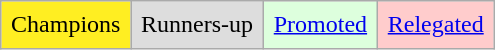<table class="wikitable">
<tr>
<td style="background-color:#FE2;padding:0.4em">Champions</td>
<td style="background-color:#DDD;padding:0.4em">Runners-up</td>
<td style="background-color:#DFD;padding:0.4em"><a href='#'>Promoted</a></td>
<td style="background-color:#FCC;padding:0.4em"><a href='#'>Relegated</a></td>
</tr>
</table>
